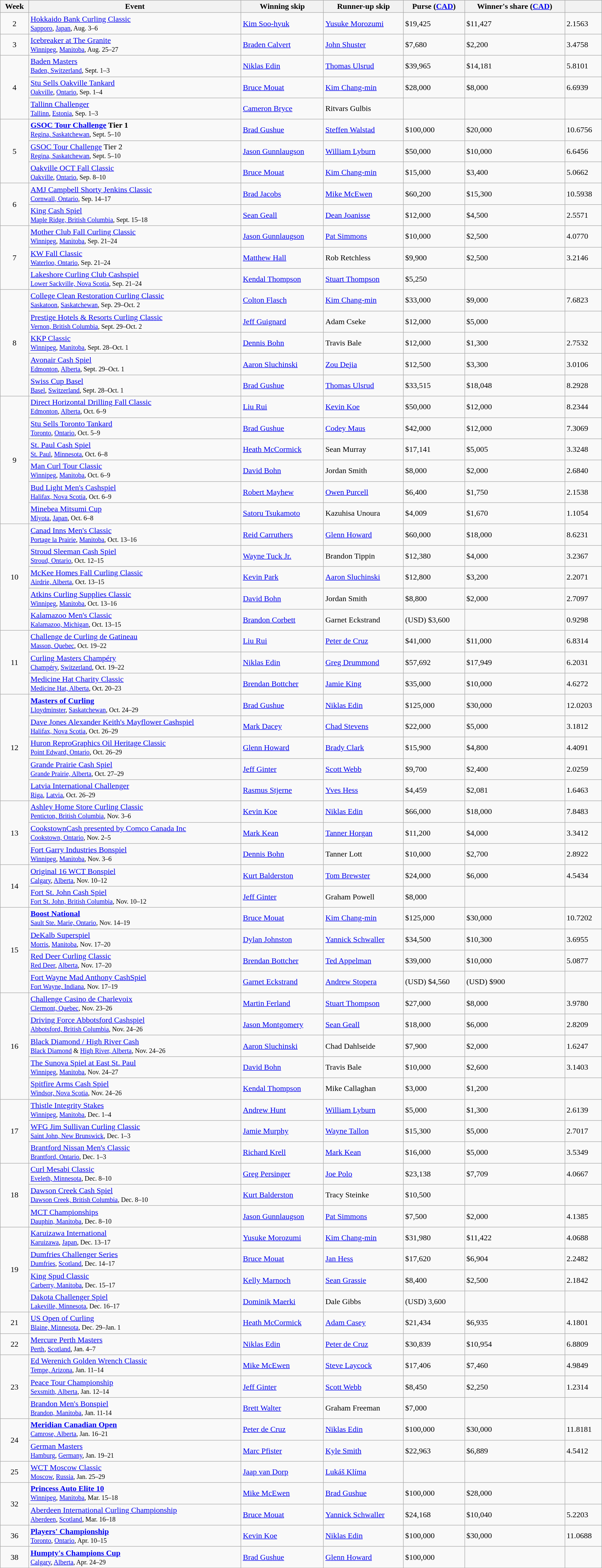<table class="wikitable sortable" style="margin-right:0; width:97%">
<tr>
<th>Week</th>
<th>Event</th>
<th>Winning skip</th>
<th>Runner-up skip</th>
<th>Purse (<a href='#'>CAD</a>)</th>
<th>Winner's share (<a href='#'>CAD</a>)</th>
<th></th>
</tr>
<tr>
<td align=center>2</td>
<td><a href='#'>Hokkaido Bank Curling Classic</a> <br> <small><a href='#'>Sapporo</a>, <a href='#'>Japan</a>, Aug. 3–6</small></td>
<td> <a href='#'>Kim Soo-hyuk</a></td>
<td> <a href='#'>Yusuke Morozumi</a></td>
<td>$19,425</td>
<td>$11,427</td>
<td>2.1563</td>
</tr>
<tr>
<td align=center>3</td>
<td><a href='#'>Icebreaker at The Granite</a> <br> <small><a href='#'>Winnipeg</a>, <a href='#'>Manitoba</a>, Aug. 25–27</small></td>
<td> <a href='#'>Braden Calvert</a></td>
<td> <a href='#'>John Shuster</a></td>
<td>$7,680</td>
<td>$2,200</td>
<td>3.4758</td>
</tr>
<tr>
<td align=center rowspan=3>4</td>
<td><a href='#'>Baden Masters</a> <br> <small><a href='#'>Baden, Switzerland</a>, Sept. 1–3</small></td>
<td> <a href='#'>Niklas Edin</a></td>
<td> <a href='#'>Thomas Ulsrud</a></td>
<td>$39,965</td>
<td>$14,181</td>
<td>5.8101</td>
</tr>
<tr>
<td><a href='#'>Stu Sells Oakville Tankard</a> <br> <small><a href='#'>Oakville</a>, <a href='#'>Ontario</a>, Sep. 1–4</small></td>
<td> <a href='#'>Bruce Mouat</a></td>
<td> <a href='#'>Kim Chang-min</a></td>
<td>$28,000</td>
<td>$8,000</td>
<td>6.6939</td>
</tr>
<tr>
<td><a href='#'>Tallinn Challenger</a> <br> <small><a href='#'>Tallinn</a>, <a href='#'>Estonia</a>, Sep. 1–3</small></td>
<td> <a href='#'>Cameron Bryce</a></td>
<td> Ritvars Gulbis</td>
<td></td>
<td></td>
<td></td>
</tr>
<tr>
<td align=center rowspan=3>5</td>
<td><strong><a href='#'>GSOC Tour Challenge</a> Tier 1</strong> <br> <small><a href='#'>Regina, Saskatchewan</a>, Sept. 5–10</small></td>
<td> <a href='#'>Brad Gushue</a></td>
<td> <a href='#'>Steffen Walstad</a></td>
<td>$100,000</td>
<td>$20,000</td>
<td>10.6756</td>
</tr>
<tr>
<td><a href='#'>GSOC Tour Challenge</a> Tier 2<br> <small><a href='#'>Regina, Saskatchewan</a>, Sept. 5–10</small></td>
<td> <a href='#'>Jason Gunnlaugson</a></td>
<td> <a href='#'>William Lyburn</a></td>
<td>$50,000</td>
<td>$10,000</td>
<td>6.6456</td>
</tr>
<tr>
<td><a href='#'>Oakville OCT Fall Classic</a> <br> <small><a href='#'>Oakville</a>, <a href='#'>Ontario</a>, Sep. 8–10</small></td>
<td> <a href='#'>Bruce Mouat</a></td>
<td> <a href='#'>Kim Chang-min</a></td>
<td>$15,000</td>
<td>$3,400</td>
<td>5.0662</td>
</tr>
<tr>
<td align=center rowspan=2>6</td>
<td><a href='#'>AMJ Campbell Shorty Jenkins Classic</a> <br> <small><a href='#'>Cornwall, Ontario</a>, Sep. 14–17</small></td>
<td> <a href='#'>Brad Jacobs</a></td>
<td> <a href='#'>Mike McEwen</a></td>
<td>$60,200</td>
<td>$15,300</td>
<td>10.5938</td>
</tr>
<tr>
<td><a href='#'>King Cash Spiel</a> <br> <small><a href='#'>Maple Ridge, British Columbia</a>, Sept. 15–18</small></td>
<td> <a href='#'>Sean Geall</a></td>
<td> <a href='#'>Dean Joanisse</a></td>
<td>$12,000</td>
<td>$4,500</td>
<td>2.5571</td>
</tr>
<tr>
<td align=center rowspan=3>7</td>
<td><a href='#'>Mother Club Fall Curling Classic</a> <br> <small><a href='#'>Winnipeg</a>, <a href='#'>Manitoba</a>, Sep. 21–24</small></td>
<td> <a href='#'>Jason Gunnlaugson</a></td>
<td> <a href='#'>Pat Simmons</a></td>
<td>$10,000</td>
<td>$2,500</td>
<td>4.0770</td>
</tr>
<tr>
<td><a href='#'>KW Fall Classic</a> <br> <small><a href='#'>Waterloo, Ontario</a>, Sep. 21–24</small></td>
<td> <a href='#'>Matthew Hall</a></td>
<td> Rob Retchless</td>
<td>$9,900</td>
<td>$2,500</td>
<td>3.2146</td>
</tr>
<tr>
<td><a href='#'>Lakeshore Curling Club Cashspiel</a> <br> <small><a href='#'>Lower Sackville, Nova Scotia</a>, Sep. 21–24</small></td>
<td> <a href='#'>Kendal Thompson</a></td>
<td> <a href='#'>Stuart Thompson</a></td>
<td>$5,250</td>
<td></td>
<td></td>
</tr>
<tr>
<td align=center rowspan=5>8</td>
<td><a href='#'>College Clean Restoration Curling Classic</a> <br> <small><a href='#'>Saskatoon</a>, <a href='#'>Saskatchewan</a>, Sep. 29–Oct. 2</small></td>
<td> <a href='#'>Colton Flasch</a></td>
<td> <a href='#'>Kim Chang-min</a></td>
<td>$33,000</td>
<td>$9,000</td>
<td>7.6823</td>
</tr>
<tr>
<td><a href='#'>Prestige Hotels & Resorts Curling Classic</a> <br> <small><a href='#'>Vernon, British Columbia</a>, Sept. 29–Oct. 2</small></td>
<td> <a href='#'>Jeff Guignard</a></td>
<td> Adam Cseke</td>
<td>$12,000</td>
<td>$5,000</td>
<td></td>
</tr>
<tr>
<td><a href='#'>KKP Classic</a> <br> <small><a href='#'>Winnipeg</a>, <a href='#'>Manitoba</a>, Sept. 28–Oct. 1</small></td>
<td> <a href='#'>Dennis Bohn</a></td>
<td> Travis Bale</td>
<td>$12,000</td>
<td>$1,300</td>
<td>2.7532</td>
</tr>
<tr>
<td><a href='#'>Avonair Cash Spiel</a> <br> <small><a href='#'>Edmonton</a>, <a href='#'>Alberta</a>, Sept. 29–Oct. 1</small></td>
<td> <a href='#'>Aaron Sluchinski</a></td>
<td> <a href='#'>Zou Dejia</a></td>
<td>$12,500</td>
<td>$3,300</td>
<td>3.0106</td>
</tr>
<tr>
<td><a href='#'>Swiss Cup Basel</a> <br> <small><a href='#'>Basel</a>, <a href='#'>Switzerland</a>, Sept. 28–Oct. 1</small></td>
<td> <a href='#'>Brad Gushue</a></td>
<td> <a href='#'>Thomas Ulsrud</a></td>
<td>$33,515</td>
<td>$18,048</td>
<td>8.2928</td>
</tr>
<tr>
<td align=center rowspan=6>9</td>
<td><a href='#'>Direct Horizontal Drilling Fall Classic</a> <br> <small><a href='#'>Edmonton</a>, <a href='#'>Alberta</a>, Oct. 6–9</small></td>
<td> <a href='#'>Liu Rui</a></td>
<td> <a href='#'>Kevin Koe</a></td>
<td>$50,000</td>
<td>$12,000</td>
<td>8.2344</td>
</tr>
<tr>
<td><a href='#'>Stu Sells Toronto Tankard</a> <br> <small><a href='#'>Toronto</a>, <a href='#'>Ontario</a>, Oct. 5–9</small></td>
<td> <a href='#'>Brad Gushue</a></td>
<td> <a href='#'>Codey Maus</a></td>
<td>$42,000</td>
<td>$12,000</td>
<td>7.3069</td>
</tr>
<tr>
<td><a href='#'>St. Paul Cash Spiel</a> <br> <small><a href='#'>St. Paul</a>, <a href='#'>Minnesota</a>, Oct. 6–8</small></td>
<td> <a href='#'>Heath McCormick</a></td>
<td> Sean Murray</td>
<td>$17,141</td>
<td>$5,005</td>
<td>3.3248</td>
</tr>
<tr>
<td><a href='#'>Man Curl Tour Classic</a> <br> <small><a href='#'>Winnipeg</a>, <a href='#'>Manitoba</a>, Oct. 6–9</small></td>
<td> <a href='#'>David Bohn</a></td>
<td> Jordan Smith</td>
<td>$8,000</td>
<td>$2,000</td>
<td>2.6840</td>
</tr>
<tr>
<td><a href='#'>Bud Light Men's Cashspiel</a> <br> <small><a href='#'>Halifax, Nova Scotia</a>, Oct. 6–9</small></td>
<td> <a href='#'>Robert Mayhew</a></td>
<td> <a href='#'>Owen Purcell</a></td>
<td>$6,400</td>
<td>$1,750</td>
<td>2.1538</td>
</tr>
<tr>
<td><a href='#'>Minebea Mitsumi Cup</a> <br> <small><a href='#'>Miyota</a>, <a href='#'>Japan</a>, Oct. 6–8</small></td>
<td> <a href='#'>Satoru Tsukamoto</a></td>
<td> Kazuhisa Unoura</td>
<td>$4,009</td>
<td>$1,670</td>
<td>1.1054</td>
</tr>
<tr>
<td align=center rowspan=5>10</td>
<td><a href='#'>Canad Inns Men's Classic</a> <br> <small><a href='#'>Portage la Prairie</a>, <a href='#'>Manitoba</a>, Oct. 13–16</small></td>
<td> <a href='#'>Reid Carruthers</a></td>
<td> <a href='#'>Glenn Howard</a></td>
<td>$60,000</td>
<td>$18,000</td>
<td>8.6231</td>
</tr>
<tr>
<td><a href='#'>Stroud Sleeman Cash Spiel</a> <br> <small><a href='#'>Stroud, Ontario</a>, Oct. 12–15</small></td>
<td> <a href='#'>Wayne Tuck Jr.</a></td>
<td> Brandon Tippin</td>
<td>$12,380</td>
<td>$4,000</td>
<td>3.2367</td>
</tr>
<tr>
<td><a href='#'>McKee Homes Fall Curling Classic</a> <br> <small><a href='#'>Airdrie, Alberta</a>, Oct. 13–15</small></td>
<td> <a href='#'>Kevin Park</a></td>
<td> <a href='#'>Aaron Sluchinski</a></td>
<td>$12,800</td>
<td>$3,200</td>
<td>2.2071</td>
</tr>
<tr>
<td><a href='#'>Atkins Curling Supplies Classic</a> <br> <small><a href='#'>Winnipeg</a>, <a href='#'>Manitoba</a>, Oct. 13–16</small></td>
<td> <a href='#'>David Bohn</a></td>
<td> Jordan Smith</td>
<td>$8,800</td>
<td>$2,000</td>
<td>2.7097</td>
</tr>
<tr>
<td><a href='#'>Kalamazoo Men's Classic</a> <br> <small><a href='#'>Kalamazoo, Michigan</a>, Oct. 13–15</small></td>
<td> <a href='#'>Brandon Corbett</a></td>
<td> Garnet Eckstrand</td>
<td>(USD) $3,600</td>
<td></td>
<td>0.9298</td>
</tr>
<tr>
<td align=center rowspan=3>11</td>
<td><a href='#'>Challenge de Curling de Gatineau</a> <br> <small><a href='#'>Masson, Quebec</a>, Oct. 19–22</small></td>
<td> <a href='#'>Liu Rui</a></td>
<td> <a href='#'>Peter de Cruz</a></td>
<td>$41,000</td>
<td>$11,000</td>
<td>6.8314</td>
</tr>
<tr>
<td><a href='#'>Curling Masters Champéry</a> <br> <small><a href='#'>Champéry</a>, <a href='#'>Switzerland</a>, Oct. 19–22</small></td>
<td> <a href='#'>Niklas Edin</a></td>
<td> <a href='#'>Greg Drummond</a></td>
<td>$57,692</td>
<td>$17,949</td>
<td>6.2031</td>
</tr>
<tr>
<td><a href='#'>Medicine Hat Charity Classic</a> <br> <small><a href='#'>Medicine Hat, Alberta</a>, Oct. 20–23</small></td>
<td> <a href='#'>Brendan Bottcher</a></td>
<td> <a href='#'>Jamie King</a></td>
<td>$35,000</td>
<td>$10,000</td>
<td>4.6272</td>
</tr>
<tr>
<td align=center rowspan=5>12</td>
<td><strong><a href='#'>Masters of Curling</a></strong> <br> <small><a href='#'>Lloydminster</a>, <a href='#'>Saskatchewan</a>, Oct. 24–29</small></td>
<td> <a href='#'>Brad Gushue</a></td>
<td> <a href='#'>Niklas Edin</a></td>
<td>$125,000</td>
<td>$30,000</td>
<td>12.0203</td>
</tr>
<tr>
<td><a href='#'>Dave Jones Alexander Keith's Mayflower Cashspiel</a> <br> <small><a href='#'>Halifax, Nova Scotia</a>, Oct. 26–29</small></td>
<td> <a href='#'>Mark Dacey</a></td>
<td> <a href='#'>Chad Stevens</a></td>
<td>$22,000</td>
<td>$5,000</td>
<td>3.1812</td>
</tr>
<tr>
<td><a href='#'>Huron ReproGraphics Oil Heritage Classic</a> <br> <small><a href='#'>Point Edward, Ontario</a>, Oct. 26–29</small></td>
<td> <a href='#'>Glenn Howard</a></td>
<td> <a href='#'>Brady Clark</a></td>
<td>$15,900</td>
<td>$4,800</td>
<td>4.4091</td>
</tr>
<tr>
<td><a href='#'>Grande Prairie Cash Spiel</a> <br> <small><a href='#'>Grande Prairie, Alberta</a>, Oct. 27–29</small></td>
<td> <a href='#'>Jeff Ginter</a></td>
<td> <a href='#'>Scott Webb</a></td>
<td>$9,700</td>
<td>$2,400</td>
<td>2.0259</td>
</tr>
<tr>
<td><a href='#'>Latvia International Challenger</a> <br> <small><a href='#'>Riga</a>, <a href='#'>Latvia</a>, Oct. 26–29</small></td>
<td> <a href='#'>Rasmus Stjerne</a></td>
<td> <a href='#'>Yves Hess</a></td>
<td>$4,459</td>
<td>$2,081</td>
<td>1.6463</td>
</tr>
<tr>
<td align=center rowspan=3>13</td>
<td><a href='#'>Ashley Home Store Curling Classic</a> <br> <small><a href='#'>Penticton, British Columbia</a>, Nov. 3–6</small></td>
<td> <a href='#'>Kevin Koe</a></td>
<td> <a href='#'>Niklas Edin</a></td>
<td>$66,000</td>
<td>$18,000</td>
<td>7.8483</td>
</tr>
<tr>
<td><a href='#'>CookstownCash presented by Comco Canada Inc</a> <br> <small><a href='#'>Cookstown, Ontario</a>, Nov. 2–5</small></td>
<td> <a href='#'>Mark Kean</a></td>
<td> <a href='#'>Tanner Horgan</a></td>
<td>$11,200</td>
<td>$4,000</td>
<td>3.3412</td>
</tr>
<tr>
<td><a href='#'>Fort Garry Industries Bonspiel</a> <br> <small><a href='#'>Winnipeg</a>, <a href='#'>Manitoba</a>, Nov. 3–6</small></td>
<td> <a href='#'>Dennis Bohn</a></td>
<td> Tanner Lott</td>
<td>$10,000</td>
<td>$2,700</td>
<td>2.8922</td>
</tr>
<tr>
<td align=center rowspan=2>14</td>
<td><a href='#'>Original 16 WCT Bonspiel</a><br> <small><a href='#'>Calgary</a>, <a href='#'>Alberta</a>, Nov. 10–12</small></td>
<td> <a href='#'>Kurt Balderston</a></td>
<td> <a href='#'>Tom Brewster</a></td>
<td>$24,000</td>
<td>$6,000</td>
<td>4.5434</td>
</tr>
<tr>
<td><a href='#'>Fort St. John Cash Spiel</a> <br> <small><a href='#'>Fort St. John, British Columbia</a>, Nov. 10–12</small></td>
<td> <a href='#'>Jeff Ginter</a></td>
<td> Graham Powell</td>
<td>$8,000</td>
<td></td>
<td></td>
</tr>
<tr>
<td align=center rowspan=4>15</td>
<td><strong><a href='#'>Boost National</a></strong> <br> <small><a href='#'>Sault Ste. Marie, Ontario</a>, Nov. 14–19</small></td>
<td> <a href='#'>Bruce Mouat</a></td>
<td> <a href='#'>Kim Chang-min</a></td>
<td>$125,000</td>
<td>$30,000</td>
<td>10.7202</td>
</tr>
<tr>
<td><a href='#'>DeKalb Superspiel</a> <br> <small><a href='#'>Morris</a>, <a href='#'>Manitoba</a>, Nov. 17–20</small></td>
<td> <a href='#'>Dylan Johnston</a></td>
<td> <a href='#'>Yannick Schwaller</a></td>
<td>$34,500</td>
<td>$10,300</td>
<td>3.6955</td>
</tr>
<tr>
<td><a href='#'>Red Deer Curling Classic</a> <br> <small><a href='#'>Red Deer</a>, <a href='#'>Alberta</a>, Nov. 17–20</small></td>
<td> <a href='#'>Brendan Bottcher</a></td>
<td> <a href='#'>Ted Appelman</a></td>
<td>$39,000</td>
<td>$10,000</td>
<td>5.0877</td>
</tr>
<tr>
<td><a href='#'>Fort Wayne Mad Anthony CashSpiel</a> <br> <small><a href='#'>Fort Wayne, Indiana</a>, Nov. 17–19</small></td>
<td> <a href='#'>Garnet Eckstrand</a></td>
<td> <a href='#'>Andrew Stopera</a></td>
<td>(USD) $4,560</td>
<td>(USD) $900</td>
<td></td>
</tr>
<tr>
<td align=center rowspan=5>16</td>
<td><a href='#'>Challenge Casino de Charlevoix</a>  <br> <small><a href='#'>Clermont, Quebec</a>, Nov. 23–26</small></td>
<td> <a href='#'>Martin Ferland</a></td>
<td> <a href='#'>Stuart Thompson</a></td>
<td>$27,000</td>
<td>$8,000</td>
<td>3.9780</td>
</tr>
<tr>
<td><a href='#'>Driving Force Abbotsford Cashspiel</a>  <br> <small><a href='#'>Abbotsford, British Columbia</a>, Nov. 24–26</small></td>
<td> <a href='#'>Jason Montgomery</a></td>
<td> <a href='#'>Sean Geall</a></td>
<td>$18,000</td>
<td>$6,000</td>
<td>2.8209 </td>
</tr>
<tr>
<td><a href='#'>Black Diamond / High River Cash</a> <br> <small><a href='#'>Black Diamond</a> & <a href='#'>High River, Alberta</a>, Nov. 24–26</small></td>
<td> <a href='#'>Aaron Sluchinski</a></td>
<td> Chad Dahlseide</td>
<td>$7,900</td>
<td>$2,000</td>
<td>1.6247</td>
</tr>
<tr>
<td><a href='#'>The Sunova Spiel at East St. Paul</a>  <br> <small><a href='#'>Winnipeg</a>, <a href='#'>Manitoba</a>, Nov. 24–27</small></td>
<td> <a href='#'>David Bohn</a></td>
<td> Travis Bale</td>
<td>$10,000</td>
<td>$2,600</td>
<td>3.1403</td>
</tr>
<tr>
<td><a href='#'>Spitfire Arms Cash Spiel</a><br> <small><a href='#'>Windsor, Nova Scotia</a>, Nov. 24–26</small></td>
<td> <a href='#'>Kendal Thompson</a></td>
<td> Mike Callaghan</td>
<td>$3,000</td>
<td>$1,200</td>
<td></td>
</tr>
<tr>
<td align=center rowspan=3>17</td>
<td><a href='#'>Thistle Integrity Stakes</a> <br> <small><a href='#'>Winnipeg</a>, <a href='#'>Manitoba</a>, Dec. 1–4</small></td>
<td> <a href='#'>Andrew Hunt</a></td>
<td> <a href='#'>William Lyburn</a></td>
<td>$5,000</td>
<td>$1,300</td>
<td>2.6139</td>
</tr>
<tr>
<td><a href='#'>WFG Jim Sullivan Curling Classic</a> <br> <small><a href='#'>Saint John, New Brunswick</a>, Dec. 1–3</small></td>
<td> <a href='#'>Jamie Murphy</a></td>
<td> <a href='#'>Wayne Tallon</a></td>
<td>$15,300</td>
<td>$5,000</td>
<td>2.7017</td>
</tr>
<tr>
<td><a href='#'>Brantford Nissan Men's Classic</a> <br> <small><a href='#'>Brantford, Ontario</a>, Dec. 1–3</small></td>
<td> <a href='#'>Richard Krell</a></td>
<td> <a href='#'>Mark Kean</a></td>
<td>$16,000</td>
<td>$5,000</td>
<td>3.5349</td>
</tr>
<tr>
<td align=center rowspan=3>18</td>
<td><a href='#'>Curl Mesabi Classic</a> <br> <small><a href='#'>Eveleth, Minnesota</a>, Dec. 8–10</small></td>
<td> <a href='#'>Greg Persinger</a></td>
<td> <a href='#'>Joe Polo</a></td>
<td>$23,138</td>
<td>$7,709</td>
<td>4.0667</td>
</tr>
<tr>
<td><a href='#'>Dawson Creek Cash Spiel</a> <br> <small><a href='#'>Dawson Creek, British Columbia</a>, Dec. 8–10</small></td>
<td> <a href='#'>Kurt Balderston</a></td>
<td> Tracy Steinke</td>
<td>$10,500</td>
<td></td>
<td></td>
</tr>
<tr>
<td><a href='#'>MCT Championships</a> <br> <small><a href='#'>Dauphin, Manitoba</a>, Dec. 8–10</small></td>
<td> <a href='#'>Jason Gunnlaugson</a></td>
<td> <a href='#'>Pat Simmons</a></td>
<td>$7,500</td>
<td>$2,000</td>
<td>4.1385</td>
</tr>
<tr>
<td align=center rowspan=4>19</td>
<td><a href='#'>Karuizawa International</a> <br> <small><a href='#'>Karuizawa</a>, <a href='#'>Japan</a>, Dec. 13–17</small></td>
<td> <a href='#'>Yusuke Morozumi</a></td>
<td> <a href='#'>Kim Chang-min</a></td>
<td>$31,980</td>
<td>$11,422</td>
<td>4.0688</td>
</tr>
<tr>
<td><a href='#'>Dumfries Challenger Series</a> <br> <small><a href='#'>Dumfries</a>, <a href='#'>Scotland</a>, Dec. 14–17</small></td>
<td> <a href='#'>Bruce Mouat</a></td>
<td> <a href='#'>Jan Hess</a></td>
<td>$17,620</td>
<td>$6,904</td>
<td>2.2482</td>
</tr>
<tr>
<td><a href='#'>King Spud Classic</a> <br> <small><a href='#'>Carberry, Manitoba</a>, Dec. 15–17</small></td>
<td> <a href='#'>Kelly Marnoch</a></td>
<td> <a href='#'>Sean Grassie</a></td>
<td>$8,400</td>
<td>$2,500</td>
<td>2.1842</td>
</tr>
<tr>
<td><a href='#'>Dakota Challenger Spiel</a> <br> <small><a href='#'>Lakeville, Minnesota</a>, Dec. 16–17</small></td>
<td> <a href='#'>Dominik Maerki</a></td>
<td> Dale Gibbs</td>
<td>(USD) 3,600</td>
<td></td>
<td></td>
</tr>
<tr>
<td align=center>21</td>
<td><a href='#'>US Open of Curling</a> <br> <small><a href='#'>Blaine, Minnesota</a>, Dec. 29–Jan. 1</small></td>
<td> <a href='#'>Heath McCormick</a></td>
<td> <a href='#'>Adam Casey</a></td>
<td>$21,434</td>
<td>$6,935</td>
<td>4.1801</td>
</tr>
<tr>
<td align=center>22</td>
<td><a href='#'>Mercure Perth Masters</a> <br> <small><a href='#'>Perth</a>, <a href='#'>Scotland</a>, Jan. 4–7</small></td>
<td> <a href='#'>Niklas Edin</a></td>
<td> <a href='#'>Peter de Cruz</a></td>
<td>$30,839</td>
<td>$10,954</td>
<td>6.8809</td>
</tr>
<tr>
<td align=center rowspan=3>23</td>
<td><a href='#'>Ed Werenich Golden Wrench Classic</a> <br> <small><a href='#'>Tempe, Arizona</a>, Jan. 11–14</small></td>
<td> <a href='#'>Mike McEwen</a></td>
<td> <a href='#'>Steve Laycock</a></td>
<td>$17,406</td>
<td>$7,460</td>
<td>4.9849</td>
</tr>
<tr>
<td><a href='#'>Peace Tour Championship</a> <br> <small><a href='#'>Sexsmith, Alberta</a>, Jan. 12–14</small></td>
<td> <a href='#'>Jeff Ginter</a></td>
<td> <a href='#'>Scott Webb</a></td>
<td>$8,450</td>
<td>$2,250</td>
<td>1.2314</td>
</tr>
<tr>
<td><a href='#'>Brandon Men's Bonspiel</a><br><small><a href='#'>Brandon, Manitoba</a>, Jan. 11-14</small></td>
<td> <a href='#'>Brett Walter</a></td>
<td> Graham Freeman</td>
<td>$7,000</td>
<td></td>
<td></td>
</tr>
<tr>
<td align=center rowspan=2>24</td>
<td><strong><a href='#'>Meridian Canadian Open</a></strong> <br> <small><a href='#'>Camrose, Alberta</a>, Jan. 16–21</small></td>
<td> <a href='#'>Peter de Cruz</a></td>
<td> <a href='#'>Niklas Edin</a></td>
<td>$100,000</td>
<td>$30,000</td>
<td>11.8181</td>
</tr>
<tr>
<td><a href='#'>German Masters</a> <br> <small><a href='#'>Hamburg</a>, <a href='#'>Germany</a>, Jan. 19–21</small></td>
<td> <a href='#'>Marc Pfister</a></td>
<td> <a href='#'>Kyle Smith</a></td>
<td>$22,963</td>
<td>$6,889</td>
<td>4.5412</td>
</tr>
<tr>
<td align=center>25</td>
<td><a href='#'>WCT Moscow Classic</a> <br> <small><a href='#'>Moscow</a>, <a href='#'>Russia</a>, Jan. 25–29</small></td>
<td> <a href='#'>Jaap van Dorp</a></td>
<td> <a href='#'>Lukáš Klíma</a></td>
<td></td>
<td></td>
<td></td>
</tr>
<tr>
<td align=center rowspan=2>32</td>
<td><strong><a href='#'>Princess Auto Elite 10</a></strong> <br> <small><a href='#'>Winnipeg</a>, <a href='#'>Manitoba</a>, Mar. 15–18</small></td>
<td> <a href='#'>Mike McEwen</a></td>
<td> <a href='#'>Brad Gushue</a></td>
<td>$100,000</td>
<td>$28,000</td>
<td></td>
</tr>
<tr>
<td><a href='#'>Aberdeen International Curling Championship</a><br><small><a href='#'>Aberdeen</a>, <a href='#'>Scotland</a>, Mar. 16–18</small></td>
<td> <a href='#'>Bruce Mouat</a></td>
<td> <a href='#'>Yannick Schwaller</a></td>
<td>$24,168</td>
<td>$10,040</td>
<td>5.2203</td>
</tr>
<tr>
<td align=center>36</td>
<td><strong><a href='#'>Players' Championship</a></strong> <br> <small><a href='#'>Toronto</a>, <a href='#'>Ontario</a>, Apr. 10–15</small></td>
<td> <a href='#'>Kevin Koe</a></td>
<td> <a href='#'>Niklas Edin</a></td>
<td>$100,000</td>
<td>$30,000</td>
<td>11.0688</td>
</tr>
<tr>
<td align=center>38</td>
<td><strong><a href='#'>Humpty's Champions Cup</a></strong> <br> <small><a href='#'>Calgary</a>, <a href='#'>Alberta</a>, Apr. 24–29</small></td>
<td> <a href='#'>Brad Gushue</a></td>
<td> <a href='#'>Glenn Howard</a></td>
<td>$100,000</td>
<td></td>
<td></td>
</tr>
</table>
